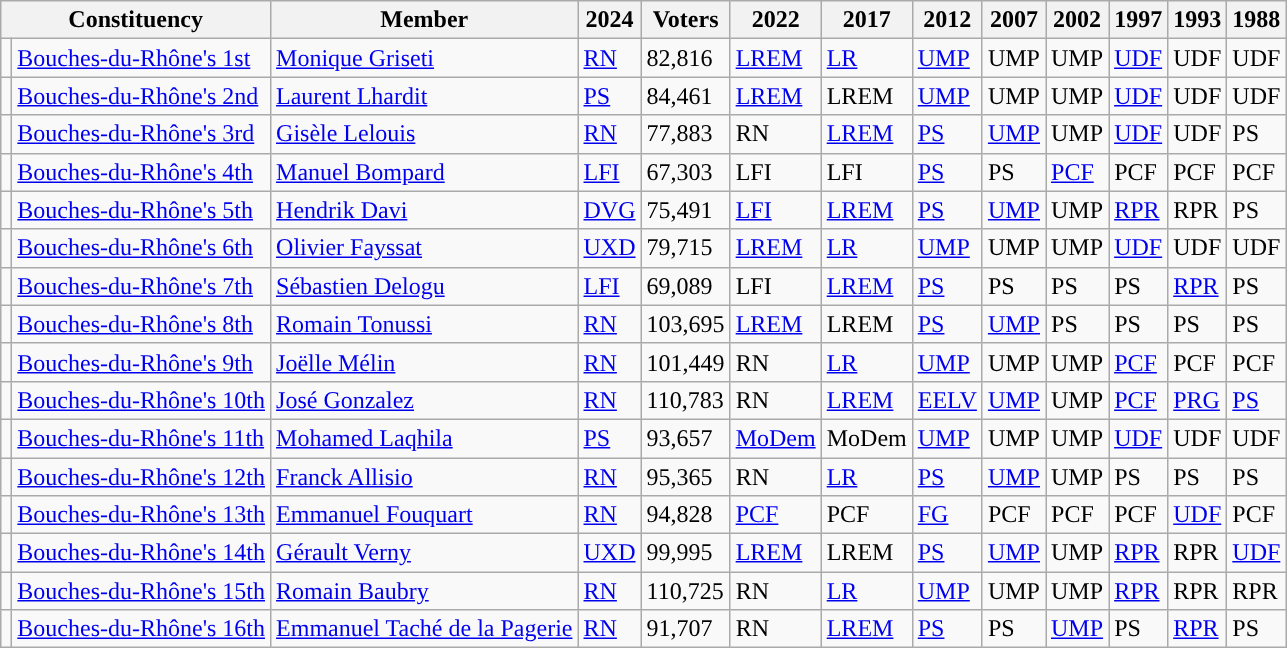<table class="wikitable sortable">
<tr>
<th colspan="2">Constituency</th>
<th>Member</th>
<th>2024</th>
<th>Voters</th>
<th>2022</th>
<th>2017</th>
<th>2012</th>
<th>2007</th>
<th>2002</th>
<th>1997</th>
<th>1993</th>
<th>1988</th>
</tr>
<tr>
<td style="background-color: "></td>
<td><a href='#'>Bouches-du-Rhône's 1st</a></td>
<td><a href='#'>Monique Griseti</a></td>
<td><a href='#'>RN</a></td>
<td>82,816</td>
<td><a href='#'>LREM</a></td>
<td><a href='#'>LR</a></td>
<td bgcolor=><a href='#'>UMP</a></td>
<td bgcolor=>UMP</td>
<td bgcolor=>UMP</td>
<td bgcolor=><a href='#'>UDF</a></td>
<td bgcolor=>UDF</td>
<td bgcolor=>UDF</td>
</tr>
<tr>
<td style="background-color: "></td>
<td><a href='#'>Bouches-du-Rhône's 2nd</a></td>
<td><a href='#'>Laurent Lhardit</a></td>
<td bgcolor=><a href='#'>PS</a></td>
<td>84,461</td>
<td><a href='#'>LREM</a></td>
<td>LREM</td>
<td bgcolor=><a href='#'>UMP</a></td>
<td bgcolor=>UMP</td>
<td bgcolor=>UMP</td>
<td bgcolor=><a href='#'>UDF</a></td>
<td bgcolor=>UDF</td>
<td bgcolor=>UDF</td>
</tr>
<tr>
<td style="background-color: "></td>
<td><a href='#'>Bouches-du-Rhône's 3rd</a></td>
<td><a href='#'>Gisèle Lelouis</a></td>
<td><a href='#'>RN</a></td>
<td>77,883</td>
<td>RN</td>
<td><a href='#'>LREM</a></td>
<td bgcolor=><a href='#'>PS</a></td>
<td bgcolor=><a href='#'>UMP</a></td>
<td bgcolor=>UMP</td>
<td bgcolor=><a href='#'>UDF</a></td>
<td bgcolor=>UDF</td>
<td bgcolor=>PS</td>
</tr>
<tr>
<td style="background-color: "></td>
<td><a href='#'>Bouches-du-Rhône's 4th</a></td>
<td><a href='#'>Manuel Bompard</a></td>
<td><a href='#'>LFI</a></td>
<td>67,303</td>
<td>LFI</td>
<td>LFI</td>
<td bgcolor=><a href='#'>PS</a></td>
<td bgcolor=>PS</td>
<td bgcolor=><a href='#'>PCF</a></td>
<td bgcolor=>PCF</td>
<td bgcolor=>PCF</td>
<td bgcolor=>PCF</td>
</tr>
<tr>
<td style="background-color: "></td>
<td><a href='#'>Bouches-du-Rhône's 5th</a></td>
<td><a href='#'>Hendrik Davi</a></td>
<td><a href='#'>DVG</a></td>
<td>75,491</td>
<td><a href='#'>LFI</a></td>
<td><a href='#'>LREM</a></td>
<td bgcolor=><a href='#'>PS</a></td>
<td bgcolor=><a href='#'>UMP</a></td>
<td bgcolor=>UMP</td>
<td bgcolor=><a href='#'>RPR</a></td>
<td bgcolor=>RPR</td>
<td bgcolor=>PS</td>
</tr>
<tr>
<td style="background-color: "></td>
<td><a href='#'>Bouches-du-Rhône's 6th</a></td>
<td><a href='#'>Olivier Fayssat</a></td>
<td><a href='#'>UXD</a></td>
<td>79,715</td>
<td><a href='#'>LREM</a></td>
<td><a href='#'>LR</a></td>
<td bgcolor=><a href='#'>UMP</a></td>
<td bgcolor=>UMP</td>
<td bgcolor=>UMP</td>
<td bgcolor=><a href='#'>UDF</a></td>
<td bgcolor=>UDF</td>
<td bgcolor=>UDF</td>
</tr>
<tr>
<td style="background-color: "></td>
<td><a href='#'>Bouches-du-Rhône's 7th</a></td>
<td><a href='#'>Sébastien Delogu</a></td>
<td><a href='#'>LFI</a></td>
<td>69,089</td>
<td>LFI</td>
<td><a href='#'>LREM</a></td>
<td bgcolor=><a href='#'>PS</a></td>
<td bgcolor=>PS</td>
<td bgcolor=>PS</td>
<td bgcolor=>PS</td>
<td bgcolor=><a href='#'>RPR</a></td>
<td bgcolor=>PS</td>
</tr>
<tr>
<td style="background-color: "></td>
<td><a href='#'>Bouches-du-Rhône's 8th</a></td>
<td><a href='#'>Romain Tonussi</a></td>
<td><a href='#'>RN</a></td>
<td>103,695</td>
<td><a href='#'>LREM</a></td>
<td>LREM</td>
<td bgcolor=><a href='#'>PS</a></td>
<td bgcolor=><a href='#'>UMP</a></td>
<td bgcolor=>PS</td>
<td bgcolor=>PS</td>
<td bgcolor=>PS</td>
<td bgcolor=>PS</td>
</tr>
<tr>
<td style="background-color: "></td>
<td><a href='#'>Bouches-du-Rhône's 9th</a></td>
<td><a href='#'>Joëlle Mélin</a></td>
<td><a href='#'>RN</a></td>
<td>101,449</td>
<td>RN</td>
<td><a href='#'>LR</a></td>
<td bgcolor=><a href='#'>UMP</a></td>
<td bgcolor=>UMP</td>
<td bgcolor=>UMP</td>
<td bgcolor=><a href='#'>PCF</a></td>
<td bgcolor=>PCF</td>
<td bgcolor=>PCF</td>
</tr>
<tr>
<td style="background-color: "></td>
<td><a href='#'>Bouches-du-Rhône's 10th</a></td>
<td><a href='#'>José  Gonzalez</a></td>
<td><a href='#'>RN</a></td>
<td>110,783</td>
<td>RN</td>
<td><a href='#'>LREM</a></td>
<td bgcolor=><a href='#'>EELV</a></td>
<td bgcolor=><a href='#'>UMP</a></td>
<td bgcolor=>UMP</td>
<td bgcolor=><a href='#'>PCF</a></td>
<td bgcolor=><a href='#'>PRG</a></td>
<td bgcolor=><a href='#'>PS</a></td>
</tr>
<tr>
<td style="background-color: "></td>
<td><a href='#'>Bouches-du-Rhône's 11th</a></td>
<td><a href='#'>Mohamed Laqhila</a></td>
<td><a href='#'>PS</a></td>
<td>93,657</td>
<td><a href='#'>MoDem</a></td>
<td>MoDem</td>
<td bgcolor=><a href='#'>UMP</a></td>
<td bgcolor=>UMP</td>
<td bgcolor=>UMP</td>
<td bgcolor=><a href='#'>UDF</a></td>
<td bgcolor=>UDF</td>
<td bgcolor=>UDF</td>
</tr>
<tr>
<td style="background-color: "></td>
<td><a href='#'>Bouches-du-Rhône's 12th</a></td>
<td><a href='#'>Franck Allisio</a></td>
<td><a href='#'>RN</a></td>
<td>95,365</td>
<td>RN</td>
<td><a href='#'>LR</a></td>
<td bgcolor=><a href='#'>PS</a></td>
<td bgcolor=><a href='#'>UMP</a></td>
<td bgcolor=>UMP</td>
<td bgcolor=>PS</td>
<td bgcolor=>PS</td>
<td bgcolor=>PS</td>
</tr>
<tr>
<td style="background-color: "></td>
<td><a href='#'>Bouches-du-Rhône's 13th</a></td>
<td><a href='#'>Emmanuel Fouquart</a></td>
<td><a href='#'>RN</a></td>
<td>94,828</td>
<td><a href='#'>PCF</a></td>
<td>PCF</td>
<td bgcolor=><a href='#'>FG</a></td>
<td bgcolor=>PCF</td>
<td bgcolor=>PCF</td>
<td bgcolor=>PCF</td>
<td bgcolor=><a href='#'>UDF</a></td>
<td bgcolor=>PCF</td>
</tr>
<tr>
<td style="background-color: "></td>
<td><a href='#'>Bouches-du-Rhône's 14th</a></td>
<td><a href='#'>Gérault Verny</a></td>
<td><a href='#'>UXD</a></td>
<td>99,995</td>
<td><a href='#'>LREM</a></td>
<td>LREM</td>
<td bgcolor=><a href='#'>PS</a></td>
<td bgcolor=><a href='#'>UMP</a></td>
<td bgcolor=>UMP</td>
<td bgcolor=><a href='#'>RPR</a></td>
<td bgcolor=>RPR</td>
<td bgcolor=><a href='#'>UDF</a></td>
</tr>
<tr>
<td style="background-color: "></td>
<td><a href='#'>Bouches-du-Rhône's 15th</a></td>
<td><a href='#'>Romain Baubry</a></td>
<td><a href='#'>RN</a></td>
<td>110,725</td>
<td>RN</td>
<td><a href='#'>LR</a></td>
<td bgcolor=><a href='#'>UMP</a></td>
<td bgcolor=>UMP</td>
<td bgcolor=>UMP</td>
<td bgcolor=><a href='#'>RPR</a></td>
<td bgcolor=>RPR</td>
<td bgcolor=>RPR</td>
</tr>
<tr>
<td style="background-color: "></td>
<td><a href='#'>Bouches-du-Rhône's 16th</a></td>
<td><a href='#'>Emmanuel Taché de la Pagerie</a></td>
<td><a href='#'>RN</a></td>
<td>91,707</td>
<td>RN</td>
<td><a href='#'>LREM</a></td>
<td bgcolor=><a href='#'>PS</a></td>
<td bgcolor=>PS</td>
<td bgcolor=><a href='#'>UMP</a></td>
<td bgcolor=>PS</td>
<td bgcolor=><a href='#'>RPR</a></td>
<td bgcolor=>PS</td>
</tr>
</table>
